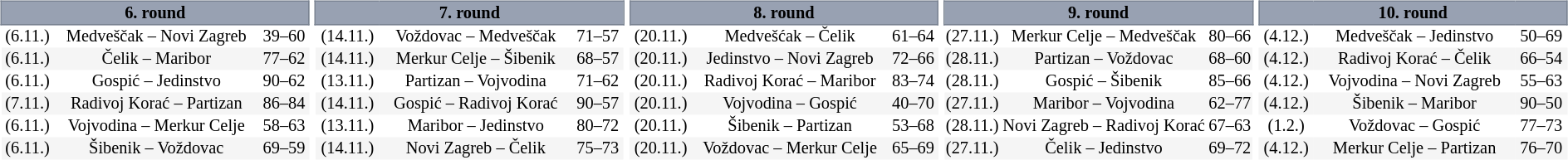<table width=100%>
<tr>
<td width=20% valign="top"><br><table border=0 cellspacing=0 cellpadding=1em style="font-size: 85%; border-collapse: collapse;" width=100%>
<tr>
<td colspan=5 bgcolor=#98A1B2 style="border:1px solid #7A8392;text-align:center;"><span><strong>6. round</strong></span></td>
</tr>
<tr align=center bgcolor=#FFFFFF>
<td>(6.11.)</td>
<td>Medveščak – Novi Zagreb</td>
<td>39–60</td>
</tr>
<tr align=center bgcolor=#F5F5F5>
<td>(6.11.)</td>
<td>Čelik – Maribor</td>
<td>77–62</td>
</tr>
<tr align=center bgcolor=#FFFFFF>
<td>(6.11.)</td>
<td>Gospić – Jedinstvo</td>
<td>90–62</td>
</tr>
<tr align=center bgcolor=#F5F5F5>
<td>(7.11.)</td>
<td>Radivoj Korać – Partizan</td>
<td>86–84</td>
</tr>
<tr align=center bgcolor=#FFFFFF>
<td>(6.11.)</td>
<td>Vojvodina – Merkur Celje</td>
<td>58–63</td>
</tr>
<tr align=center bgcolor=#F5F5F5>
<td>(6.11.)</td>
<td>Šibenik – Voždovac</td>
<td>69–59</td>
</tr>
</table>
</td>
<td width=20% valign="top"><br><table border=0 cellspacing=0 cellpadding=1em style="font-size: 85%; border-collapse: collapse;" width=100%>
<tr>
<td colspan=5 bgcolor=#98A1B2 style="border:1px solid #7A8392;text-align:center;"><span><strong>7. round</strong></span></td>
</tr>
<tr align=center bgcolor=#FFFFFF>
<td>(14.11.)</td>
<td>Voždovac – Medveščak</td>
<td>71–57</td>
</tr>
<tr align=center bgcolor=#F5F5F5>
<td>(14.11.)</td>
<td>Merkur Celje – Šibenik</td>
<td>68–57</td>
</tr>
<tr align=center bgcolor=#FFFFFF>
<td>(13.11.)</td>
<td>Partizan – Vojvodina</td>
<td>71–62</td>
</tr>
<tr align=center bgcolor=#F5F5F5>
<td>(14.11.)</td>
<td>Gospić – Radivoj Korać</td>
<td>90–57</td>
</tr>
<tr align=center bgcolor=#FFFFFF>
<td>(13.11.)</td>
<td>Maribor – Jedinstvo</td>
<td>80–72</td>
</tr>
<tr align=center bgcolor=#F5F5F5>
<td>(14.11.)</td>
<td>Novi Zagreb – Čelik</td>
<td>75–73</td>
</tr>
</table>
</td>
<td width=20% valign="top"><br><table border=0 cellspacing=0 cellpadding=1em style="font-size: 85%; border-collapse: collapse;" width=100%>
<tr>
<td colspan=5 bgcolor=#98A1B2 style="border:1px solid #7A8392;text-align:center;"><span><strong>8. round</strong></span></td>
</tr>
<tr align=center bgcolor=#FFFFFF>
<td>(20.11.)</td>
<td>Medvešćak – Čelik</td>
<td>61–64</td>
</tr>
<tr align=center bgcolor=#F5F5F5>
<td>(20.11.)</td>
<td>Jedinstvo – Novi Zagreb</td>
<td>72–66</td>
</tr>
<tr align=center bgcolor=#FFFFFF>
<td>(20.11.)</td>
<td>Radivoj Korać – Maribor</td>
<td>83–74</td>
</tr>
<tr align=center bgcolor=#F5F5F5>
<td>(20.11.)</td>
<td>Vojvodina – Gospić</td>
<td>40–70</td>
</tr>
<tr align=center bgcolor=#FFFFFF>
<td>(20.11.)</td>
<td>Šibenik – Partizan</td>
<td>53–68</td>
</tr>
<tr align=center bgcolor=#F5F5F5>
<td>(20.11.)</td>
<td>Voždovac – Merkur Celje</td>
<td>65–69</td>
</tr>
</table>
</td>
<td width=20% valign="top"><br><table border=0 cellspacing=0 cellpadding=1em style="font-size: 85%; border-collapse: collapse;" width=100%>
<tr>
<td colspan=5 bgcolor=#98A1B2 style="border:1px solid #7A8392;text-align:center;"><span><strong>9. round</strong></span></td>
</tr>
<tr align=center bgcolor=#FFFFFF>
<td>(27.11.)</td>
<td>Merkur Celje – Medveščak</td>
<td>80–66</td>
</tr>
<tr align=center bgcolor=#F5F5F5>
<td>(28.11.)</td>
<td>Partizan – Voždovac</td>
<td>68–60</td>
</tr>
<tr align=center bgcolor=#FFFFFF>
<td>(28.11.)</td>
<td>Gospić – Šibenik</td>
<td>85–66</td>
</tr>
<tr align=center bgcolor=#F5F5F5>
<td>(27.11.)</td>
<td>Maribor – Vojvodina</td>
<td>62–77</td>
</tr>
<tr align=center bgcolor=#FFFFFF>
<td>(28.11.)</td>
<td>Novi Zagreb – Radivoj Korać</td>
<td>67–63</td>
</tr>
<tr align=center bgcolor=#F5F5F5>
<td>(27.11.)</td>
<td>Čelik – Jedinstvo</td>
<td>69–72</td>
</tr>
</table>
</td>
<td width=20% valign="top"><br><table border=0 cellspacing=0 cellpadding=1em style="font-size: 85%; border-collapse: collapse;" width=100%>
<tr>
<td colspan=5 bgcolor=#98A1B2 style="border:1px solid #7A8392;text-align:center;"><span><strong>10. round</strong></span></td>
</tr>
<tr align=center bgcolor=#FFFFFF>
<td>(4.12.)</td>
<td>Medveščak – Jedinstvo</td>
<td>50–69</td>
</tr>
<tr align=center bgcolor=#F5F5F5>
<td>(4.12.)</td>
<td>Radivoj Korać – Čelik</td>
<td>66–54</td>
</tr>
<tr align=center bgcolor=#FFFFFF>
<td>(4.12.)</td>
<td>Vojvodina – Novi Zagreb</td>
<td>55–63</td>
</tr>
<tr align=center bgcolor=#F5F5F5>
<td>(4.12.)</td>
<td>Šibenik – Maribor</td>
<td>90–50</td>
</tr>
<tr align=center bgcolor=#FFFFFF>
<td>(1.2.)</td>
<td>Voždovac – Gospić</td>
<td>77–73</td>
</tr>
<tr align=center bgcolor=#F5F5F5>
<td>(4.12.)</td>
<td>Merkur Celje – Partizan</td>
<td>76–70</td>
</tr>
</table>
</td>
</tr>
</table>
